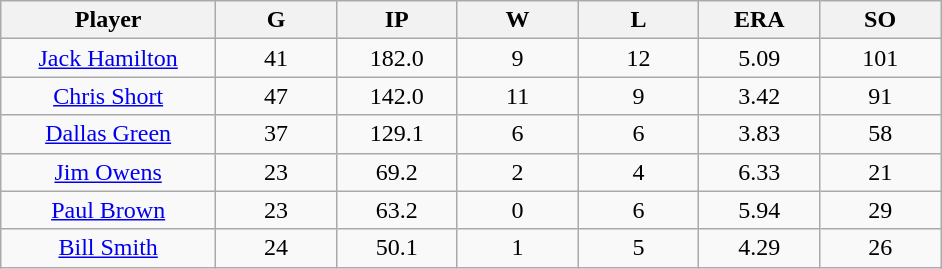<table class="wikitable sortable">
<tr>
<th bgcolor="#DDDDFF" width="16%">Player</th>
<th bgcolor="#DDDDFF" width="9%">G</th>
<th bgcolor="#DDDDFF" width="9%">IP</th>
<th bgcolor="#DDDDFF" width="9%">W</th>
<th bgcolor="#DDDDFF" width="9%">L</th>
<th bgcolor="#DDDDFF" width="9%">ERA</th>
<th bgcolor="#DDDDFF" width="9%">SO</th>
</tr>
<tr align="center">
<td><a href='#'>Jack Hamilton</a></td>
<td>41</td>
<td>182.0</td>
<td>9</td>
<td>12</td>
<td>5.09</td>
<td>101</td>
</tr>
<tr align="center">
<td><a href='#'>Chris Short</a></td>
<td>47</td>
<td>142.0</td>
<td>11</td>
<td>9</td>
<td>3.42</td>
<td>91</td>
</tr>
<tr align="center">
<td><a href='#'>Dallas Green</a></td>
<td>37</td>
<td>129.1</td>
<td>6</td>
<td>6</td>
<td>3.83</td>
<td>58</td>
</tr>
<tr align="center">
<td><a href='#'>Jim Owens</a></td>
<td>23</td>
<td>69.2</td>
<td>2</td>
<td>4</td>
<td>6.33</td>
<td>21</td>
</tr>
<tr align="center">
<td><a href='#'>Paul Brown</a></td>
<td>23</td>
<td>63.2</td>
<td>0</td>
<td>6</td>
<td>5.94</td>
<td>29</td>
</tr>
<tr align="center">
<td><a href='#'>Bill Smith</a></td>
<td>24</td>
<td>50.1</td>
<td>1</td>
<td>5</td>
<td>4.29</td>
<td>26</td>
</tr>
</table>
